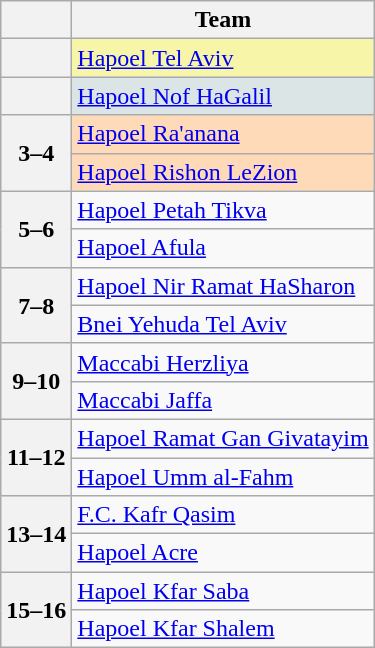<table class="wikitable">
<tr>
<th></th>
<th>Team</th>
</tr>
<tr>
<th></th>
<td bgcolor=F7F6A8><a href='#'>Hapoel Tel Aviv</a></td>
</tr>
<tr>
<th></th>
<td bgcolor=DCE5E5><a href='#'>Hapoel Nof HaGalil</a></td>
</tr>
<tr>
<th rowspan=2>3–4</th>
<td bgcolor=FFDAB9><a href='#'>Hapoel Ra'anana</a></td>
</tr>
<tr>
<td bgcolor=FFDAB9><a href='#'>Hapoel Rishon LeZion</a></td>
</tr>
<tr>
<th rowspan=2>5–6</th>
<td><a href='#'>Hapoel Petah Tikva</a></td>
</tr>
<tr>
<td><a href='#'>Hapoel Afula</a></td>
</tr>
<tr>
<th rowspan=2>7–8</th>
<td><a href='#'>Hapoel Nir Ramat HaSharon</a></td>
</tr>
<tr>
<td><a href='#'>Bnei Yehuda Tel Aviv</a></td>
</tr>
<tr>
<th rowspan=2>9–10</th>
<td><a href='#'>Maccabi Herzliya</a></td>
</tr>
<tr>
<td><a href='#'>Maccabi Jaffa</a></td>
</tr>
<tr>
<th rowspan=2>11–12</th>
<td><a href='#'>Hapoel Ramat Gan Givatayim</a></td>
</tr>
<tr>
<td><a href='#'>Hapoel Umm al-Fahm</a></td>
</tr>
<tr>
<th rowspan=2>13–14</th>
<td><a href='#'>F.C. Kafr Qasim</a></td>
</tr>
<tr>
<td><a href='#'>Hapoel Acre</a></td>
</tr>
<tr>
<th rowspan=2>15–16</th>
<td><a href='#'>Hapoel Kfar Saba</a></td>
</tr>
<tr>
<td><a href='#'>Hapoel Kfar Shalem</a></td>
</tr>
</table>
